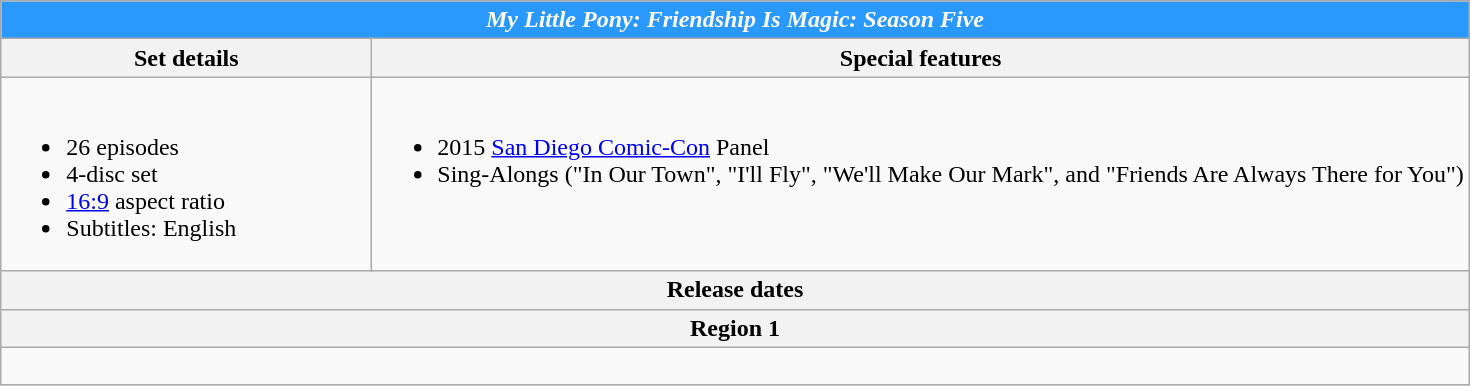<table class="wikitable">
<tr style="background-color: #2998FF; color: white;">
<td align="center" scope="col" colspan="8"><strong><em>My Little Pony: Friendship Is Magic: Season Five</em></strong></td>
</tr>
<tr>
<th scope="col" colspan="4" style="text-align: center; width: 15em;">Set details</th>
<th scope="col" colspan="4" style="text-align: center;">Special features</th>
</tr>
<tr valign="top">
<td colspan="4"><br><ul><li>26 episodes</li><li>4-disc set</li><li><a href='#'>16:9</a> aspect ratio</li><li>Subtitles: English</li></ul></td>
<td colspan="4"><br><ul><li>2015 <a href='#'>San Diego Comic-Con</a> Panel</li><li>Sing-Alongs ("In Our Town", "I'll Fly", "We'll Make Our Mark", and "Friends Are Always There for You")</li></ul></td>
</tr>
<tr>
<th scope="col" colspan="8" style="text-align: center;">Release dates</th>
</tr>
<tr>
<th scope="col" colspan="8" style="text-align: center;">Region 1<br></th>
</tr>
<tr>
<td scope="col" colspan="8" style="text-align: center;"><br></td>
</tr>
</table>
